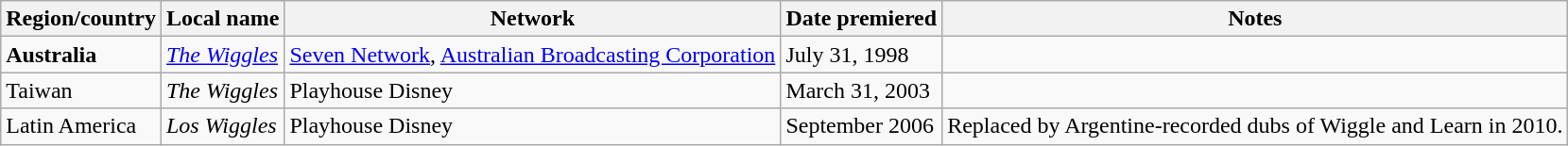<table class="wikitable">
<tr>
<th>Region/country</th>
<th>Local name</th>
<th>Network</th>
<th>Date premiered</th>
<th>Notes</th>
</tr>
<tr>
<td><strong>Australia</strong></td>
<td><em><a href='#'>The Wiggles</a></em></td>
<td><a href='#'>Seven Network</a>, <a href='#'>Australian Broadcasting Corporation</a></td>
<td>July 31, 1998</td>
<td></td>
</tr>
<tr>
<td>Taiwan</td>
<td><em>The Wiggles</em></td>
<td>Playhouse Disney</td>
<td>March 31, 2003</td>
<td></td>
</tr>
<tr>
<td>Latin America</td>
<td><em>Los Wiggles</em></td>
<td>Playhouse Disney</td>
<td>September 2006</td>
<td>Replaced by Argentine-recorded dubs of Wiggle and Learn in 2010.</td>
</tr>
</table>
